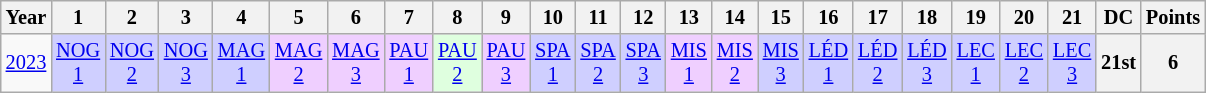<table class="wikitable" style="text-align:center; font-size:85%">
<tr>
<th>Year</th>
<th>1</th>
<th>2</th>
<th>3</th>
<th>4</th>
<th>5</th>
<th>6</th>
<th>7</th>
<th>8</th>
<th>9</th>
<th>10</th>
<th>11</th>
<th>12</th>
<th>13</th>
<th>14</th>
<th>15</th>
<th>16</th>
<th>17</th>
<th>18</th>
<th>19</th>
<th>20</th>
<th>21</th>
<th>DC</th>
<th>Points</th>
</tr>
<tr>
<td><a href='#'>2023</a></td>
<td style="background:#CFCFFF;"><a href='#'>NOG<br>1</a><br></td>
<td style="background:#CFCFFF;"><a href='#'>NOG<br>2</a><br></td>
<td style="background:#CFCFFF;"><a href='#'>NOG<br>3</a><br></td>
<td style="background:#CFCFFF;"><a href='#'>MAG<br>1</a><br></td>
<td style="background:#EFCFFF;"><a href='#'>MAG<br>2</a><br></td>
<td style="background:#EFCFFF;"><a href='#'>MAG<br>3</a><br></td>
<td style="background:#EFCFFF;"><a href='#'>PAU<br>1</a><br></td>
<td style="background:#DFFFDF;"><a href='#'>PAU<br>2</a><br></td>
<td style="background:#EFCFFF;"><a href='#'>PAU<br>3</a><br></td>
<td style="background:#CFCFFF;"><a href='#'>SPA<br>1</a><br></td>
<td style="background:#CFCFFF;"><a href='#'>SPA<br>2</a><br></td>
<td style="background:#CFCFFF;"><a href='#'>SPA<br>3</a><br></td>
<td style="background:#EFCFFF;"><a href='#'>MIS<br>1</a><br></td>
<td style="background:#EFCFFF;"><a href='#'>MIS<br>2</a><br></td>
<td style="background:#CFCFFF;"><a href='#'>MIS<br>3</a><br></td>
<td style="background:#CFCFFF;"><a href='#'>LÉD<br>1</a><br></td>
<td style="background:#CFCFFF;"><a href='#'>LÉD<br>2</a><br></td>
<td style="background:#CFCFFF;"><a href='#'>LÉD<br>3</a><br></td>
<td style="background:#CFCFFF;"><a href='#'>LEC<br>1</a><br></td>
<td style="background:#CFCFFF;"><a href='#'>LEC<br>2</a><br></td>
<td style="background:#CFCFFF;"><a href='#'>LEC<br>3</a><br></td>
<th style="background:#;">21st</th>
<th style="background:#;">6</th>
</tr>
</table>
